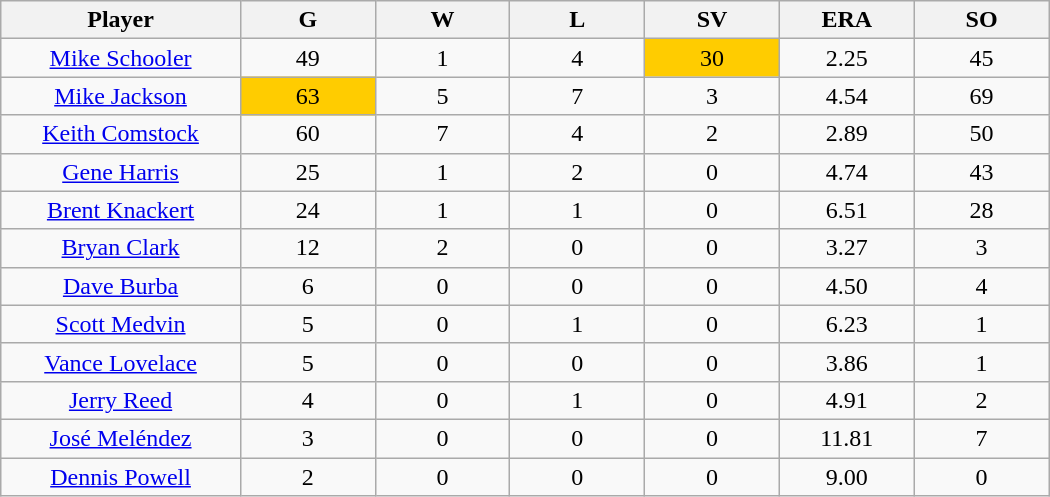<table class="wikitable sortable">
<tr>
<th bgcolor="#DDDDFF" width="16%">Player</th>
<th bgcolor="#DDDDFF" width="9%">G</th>
<th bgcolor="#DDDDFF" width="9%">W</th>
<th bgcolor="#DDDDFF" width="9%">L</th>
<th bgcolor="#DDDDFF" width="9%">SV</th>
<th bgcolor="#DDDDFF" width="9%">ERA</th>
<th bgcolor="#DDDDFF" width="9%">SO</th>
</tr>
<tr align=center>
<td><a href='#'>Mike Schooler</a></td>
<td>49</td>
<td>1</td>
<td>4</td>
<td bgcolor="#FFCC00">30</td>
<td>2.25</td>
<td>45</td>
</tr>
<tr align=center>
<td><a href='#'>Mike Jackson</a></td>
<td bgcolor="#FFCC00">63</td>
<td>5</td>
<td>7</td>
<td>3</td>
<td>4.54</td>
<td>69</td>
</tr>
<tr align=center>
<td><a href='#'>Keith Comstock</a></td>
<td>60</td>
<td>7</td>
<td>4</td>
<td>2</td>
<td>2.89</td>
<td>50</td>
</tr>
<tr align=center>
<td><a href='#'>Gene Harris</a></td>
<td>25</td>
<td>1</td>
<td>2</td>
<td>0</td>
<td>4.74</td>
<td>43</td>
</tr>
<tr align=center>
<td><a href='#'>Brent Knackert</a></td>
<td>24</td>
<td>1</td>
<td>1</td>
<td>0</td>
<td>6.51</td>
<td>28</td>
</tr>
<tr align=center>
<td><a href='#'>Bryan Clark</a></td>
<td>12</td>
<td>2</td>
<td>0</td>
<td>0</td>
<td>3.27</td>
<td>3</td>
</tr>
<tr align=center>
<td><a href='#'>Dave Burba</a></td>
<td>6</td>
<td>0</td>
<td>0</td>
<td>0</td>
<td>4.50</td>
<td>4</td>
</tr>
<tr align=center>
<td><a href='#'>Scott Medvin</a></td>
<td>5</td>
<td>0</td>
<td>1</td>
<td>0</td>
<td>6.23</td>
<td>1</td>
</tr>
<tr align=center>
<td><a href='#'>Vance Lovelace</a></td>
<td>5</td>
<td>0</td>
<td>0</td>
<td>0</td>
<td>3.86</td>
<td>1</td>
</tr>
<tr align=center>
<td><a href='#'>Jerry Reed</a></td>
<td>4</td>
<td>0</td>
<td>1</td>
<td>0</td>
<td>4.91</td>
<td>2</td>
</tr>
<tr align=center>
<td><a href='#'>José Meléndez</a></td>
<td>3</td>
<td>0</td>
<td>0</td>
<td>0</td>
<td>11.81</td>
<td>7</td>
</tr>
<tr align=center>
<td><a href='#'>Dennis Powell</a></td>
<td>2</td>
<td>0</td>
<td>0</td>
<td>0</td>
<td>9.00</td>
<td>0</td>
</tr>
</table>
